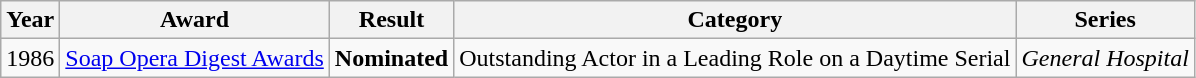<table class="wikitable">
<tr>
<th>Year</th>
<th>Award</th>
<th>Result</th>
<th>Category</th>
<th>Series</th>
</tr>
<tr>
<td>1986</td>
<td><a href='#'>Soap Opera Digest Awards</a></td>
<td><strong>Nominated</strong></td>
<td>Outstanding Actor in a Leading Role on a Daytime Serial</td>
<td><em>General Hospital</em></td>
</tr>
</table>
